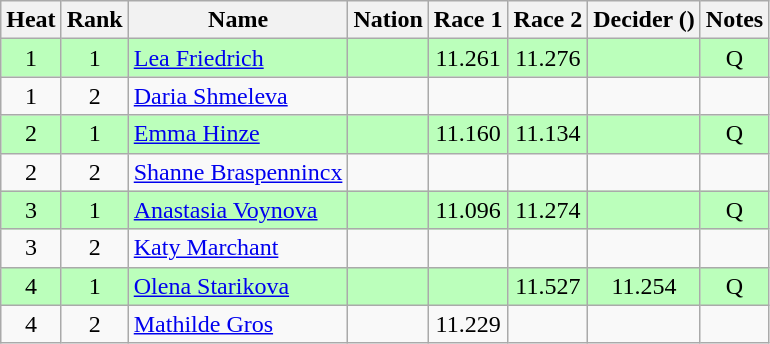<table class="wikitable sortable" style="text-align:center">
<tr>
<th>Heat</th>
<th>Rank</th>
<th>Name</th>
<th>Nation</th>
<th>Race 1</th>
<th>Race 2</th>
<th>Decider ()</th>
<th>Notes</th>
</tr>
<tr bgcolor=bbffbb>
<td>1</td>
<td>1</td>
<td align=left><a href='#'>Lea Friedrich</a></td>
<td align=left></td>
<td>11.261</td>
<td>11.276</td>
<td></td>
<td>Q</td>
</tr>
<tr>
<td>1</td>
<td>2</td>
<td align=left><a href='#'>Daria Shmeleva</a></td>
<td align=left></td>
<td></td>
<td></td>
<td></td>
<td></td>
</tr>
<tr bgcolor=bbffbb>
<td>2</td>
<td>1</td>
<td align=left><a href='#'>Emma Hinze</a></td>
<td align=left></td>
<td>11.160</td>
<td>11.134</td>
<td></td>
<td>Q</td>
</tr>
<tr>
<td>2</td>
<td>2</td>
<td align=left><a href='#'>Shanne Braspennincx</a></td>
<td align=left></td>
<td></td>
<td></td>
<td></td>
<td></td>
</tr>
<tr bgcolor=bbffbb>
<td>3</td>
<td>1</td>
<td align=left><a href='#'>Anastasia Voynova</a></td>
<td align=left></td>
<td>11.096</td>
<td>11.274</td>
<td></td>
<td>Q</td>
</tr>
<tr>
<td>3</td>
<td>2</td>
<td align=left><a href='#'>Katy Marchant</a></td>
<td align=left></td>
<td></td>
<td></td>
<td></td>
<td></td>
</tr>
<tr bgcolor=bbffbb>
<td>4</td>
<td>1</td>
<td align=left><a href='#'>Olena Starikova</a></td>
<td align=left></td>
<td></td>
<td>11.527</td>
<td>11.254</td>
<td>Q</td>
</tr>
<tr>
<td>4</td>
<td>2</td>
<td align=left><a href='#'>Mathilde Gros</a></td>
<td align=left></td>
<td>11.229</td>
<td></td>
<td></td>
<td></td>
</tr>
</table>
